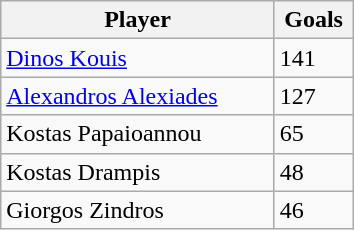<table class="wikitable">
<tr>
<th width=175>Player</th>
<th width=45>Goals</th>
</tr>
<tr>
<td> <a href='#'>Dinos Kouis</a></td>
<td>141</td>
</tr>
<tr>
<td> <a href='#'>Alexandros Alexiades</a></td>
<td>127</td>
</tr>
<tr>
<td> Kostas Papaioannou</td>
<td>65</td>
</tr>
<tr>
<td> Kostas Drampis</td>
<td>48</td>
</tr>
<tr>
<td>  Giorgos Zindros</td>
<td>46</td>
</tr>
</table>
